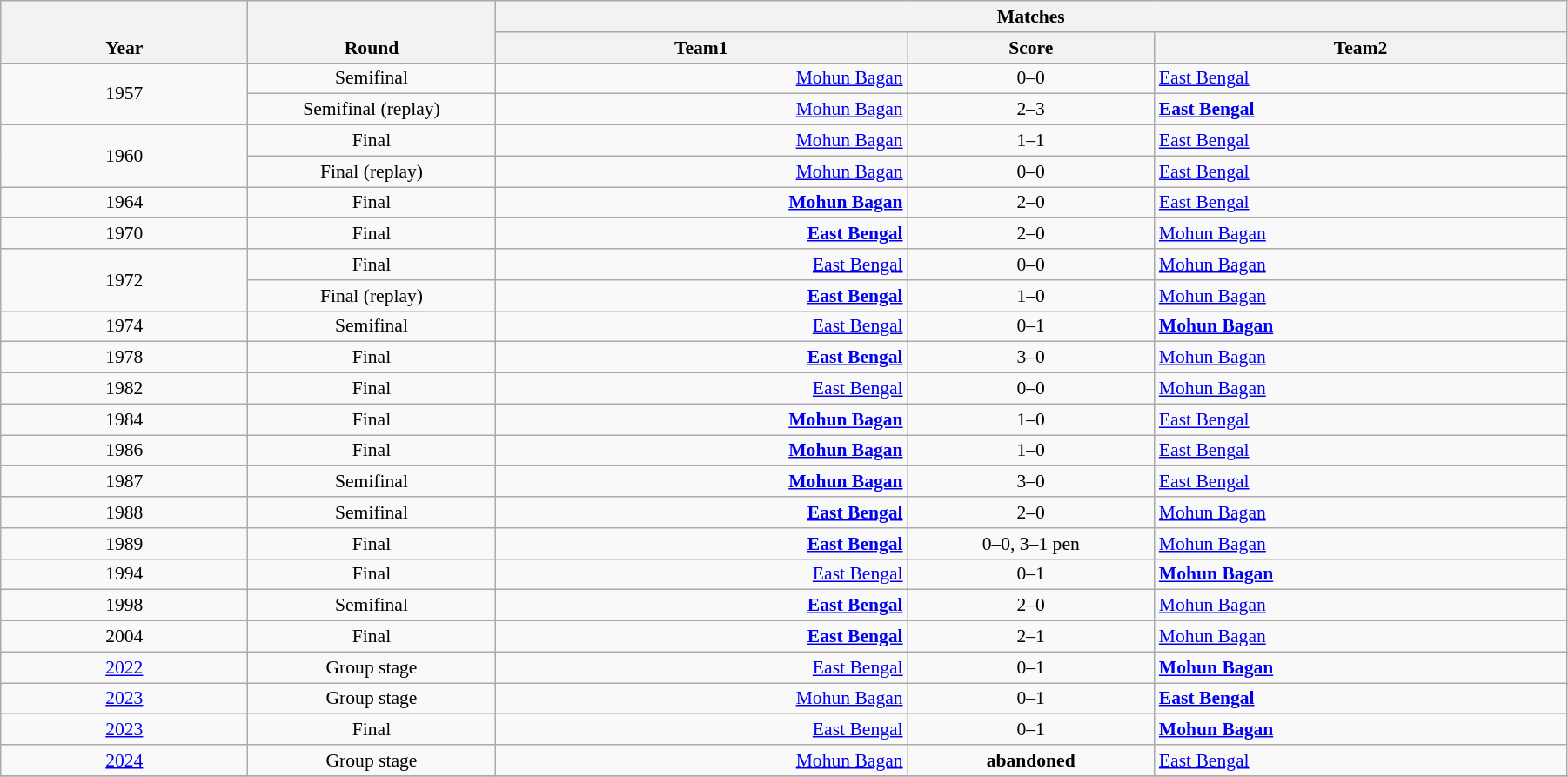<table class="wikitable" style="font-size:90%; width:95%; text-align:center">
<tr>
<th rowspan="2" valign="bottom" width="15%">Year</th>
<th rowspan="2" valign="bottom" width="15%">Round</th>
<th colspan="3" width="65%">Matches</th>
</tr>
<tr>
<th width="25%">Team1</th>
<th width="15%">Score</th>
<th width="25%">Team2</th>
</tr>
<tr>
<td rowspan="2">1957</td>
<td>Semifinal</td>
<td align="right"><a href='#'>Mohun Bagan</a></td>
<td align="center">0–0</td>
<td align="left"><a href='#'>East Bengal</a></td>
</tr>
<tr>
<td>Semifinal (replay)</td>
<td align="right"><a href='#'>Mohun Bagan</a></td>
<td align="center">2–3</td>
<td align="left"><strong><a href='#'>East Bengal</a></strong></td>
</tr>
<tr>
<td rowspan="2">1960</td>
<td>Final</td>
<td align="right"><a href='#'>Mohun Bagan</a></td>
<td align="center">1–1</td>
<td align="left"><a href='#'>East Bengal</a></td>
</tr>
<tr>
<td>Final (replay)</td>
<td align="right"><a href='#'>Mohun Bagan</a></td>
<td align="center">0–0</td>
<td align="left"><a href='#'>East Bengal</a></td>
</tr>
<tr>
<td>1964</td>
<td>Final</td>
<td align="right"><strong><a href='#'>Mohun Bagan</a></strong></td>
<td align="center">2–0</td>
<td align="left"><a href='#'>East Bengal</a></td>
</tr>
<tr>
<td>1970</td>
<td>Final</td>
<td align="right"><strong><a href='#'>East Bengal</a></strong></td>
<td align="center">2–0</td>
<td align="left"><a href='#'>Mohun Bagan</a></td>
</tr>
<tr>
<td rowspan="2">1972</td>
<td>Final</td>
<td align="right"><a href='#'>East Bengal</a></td>
<td align="center">0–0</td>
<td align="left"><a href='#'>Mohun Bagan</a></td>
</tr>
<tr>
<td>Final (replay)</td>
<td align="right"><strong><a href='#'>East Bengal</a></strong></td>
<td align="center">1–0</td>
<td align="left"><a href='#'>Mohun Bagan</a></td>
</tr>
<tr>
<td>1974</td>
<td>Semifinal</td>
<td align="right"><a href='#'>East Bengal</a></td>
<td align="center">0–1</td>
<td align="left"><strong><a href='#'>Mohun Bagan</a></strong></td>
</tr>
<tr>
<td>1978</td>
<td>Final</td>
<td align="right"><strong><a href='#'>East Bengal</a></strong></td>
<td align="center">3–0</td>
<td align="left"><a href='#'>Mohun Bagan</a></td>
</tr>
<tr>
<td>1982</td>
<td>Final</td>
<td align="right"><a href='#'>East Bengal</a></td>
<td align="center">0–0</td>
<td align="left"><a href='#'>Mohun Bagan</a></td>
</tr>
<tr>
<td>1984</td>
<td>Final</td>
<td align="right"><strong><a href='#'>Mohun Bagan</a></strong></td>
<td align="center">1–0</td>
<td align="left"><a href='#'>East Bengal</a></td>
</tr>
<tr>
<td>1986</td>
<td>Final</td>
<td align="right"><strong><a href='#'>Mohun Bagan</a></strong></td>
<td align="center">1–0</td>
<td align="left"><a href='#'>East Bengal</a></td>
</tr>
<tr>
<td>1987</td>
<td>Semifinal</td>
<td align="right"><strong><a href='#'>Mohun Bagan</a></strong></td>
<td align="center">3–0</td>
<td align="left"><a href='#'>East Bengal</a></td>
</tr>
<tr>
<td>1988</td>
<td>Semifinal</td>
<td align="right"><strong><a href='#'>East Bengal</a></strong></td>
<td align="center">2–0</td>
<td align="left"><a href='#'>Mohun Bagan</a></td>
</tr>
<tr>
<td>1989</td>
<td>Final</td>
<td align="right"><strong><a href='#'>East Bengal</a></strong></td>
<td align="center">0–0, 3–1 pen</td>
<td align="left"><a href='#'>Mohun Bagan</a></td>
</tr>
<tr>
<td>1994</td>
<td>Final</td>
<td align="right"><a href='#'>East Bengal</a></td>
<td align="center">0–1</td>
<td align="left"><strong><a href='#'>Mohun Bagan</a></strong></td>
</tr>
<tr>
<td>1998</td>
<td>Semifinal</td>
<td align="right"><strong><a href='#'>East Bengal</a></strong></td>
<td align="center">2–0</td>
<td align="left"><a href='#'>Mohun Bagan</a></td>
</tr>
<tr>
<td>2004</td>
<td>Final</td>
<td align="right"><strong><a href='#'>East Bengal</a></strong></td>
<td align="center">2–1</td>
<td align="left"><a href='#'>Mohun Bagan</a></td>
</tr>
<tr>
<td><a href='#'>2022</a></td>
<td>Group stage</td>
<td align="right"><a href='#'>East Bengal</a></td>
<td align="center">0–1</td>
<td align="left"><strong><a href='#'>Mohun Bagan</a></strong></td>
</tr>
<tr>
<td><a href='#'>2023</a></td>
<td>Group stage</td>
<td align="right"><a href='#'>Mohun Bagan</a></td>
<td align="center">0–1</td>
<td align="left"><strong><a href='#'>East Bengal</a></strong></td>
</tr>
<tr>
<td><a href='#'>2023</a></td>
<td>Final</td>
<td align="right"><a href='#'>East Bengal</a></td>
<td align="center">0–1</td>
<td align="left"><strong><a href='#'>Mohun Bagan</a></strong></td>
</tr>
<tr>
<td><a href='#'>2024</a></td>
<td>Group stage</td>
<td align="right"><a href='#'>Mohun Bagan</a></td>
<td align="center"><strong>abandoned</strong></td>
<td align="left"><a href='#'>East Bengal</a></td>
</tr>
<tr>
</tr>
</table>
